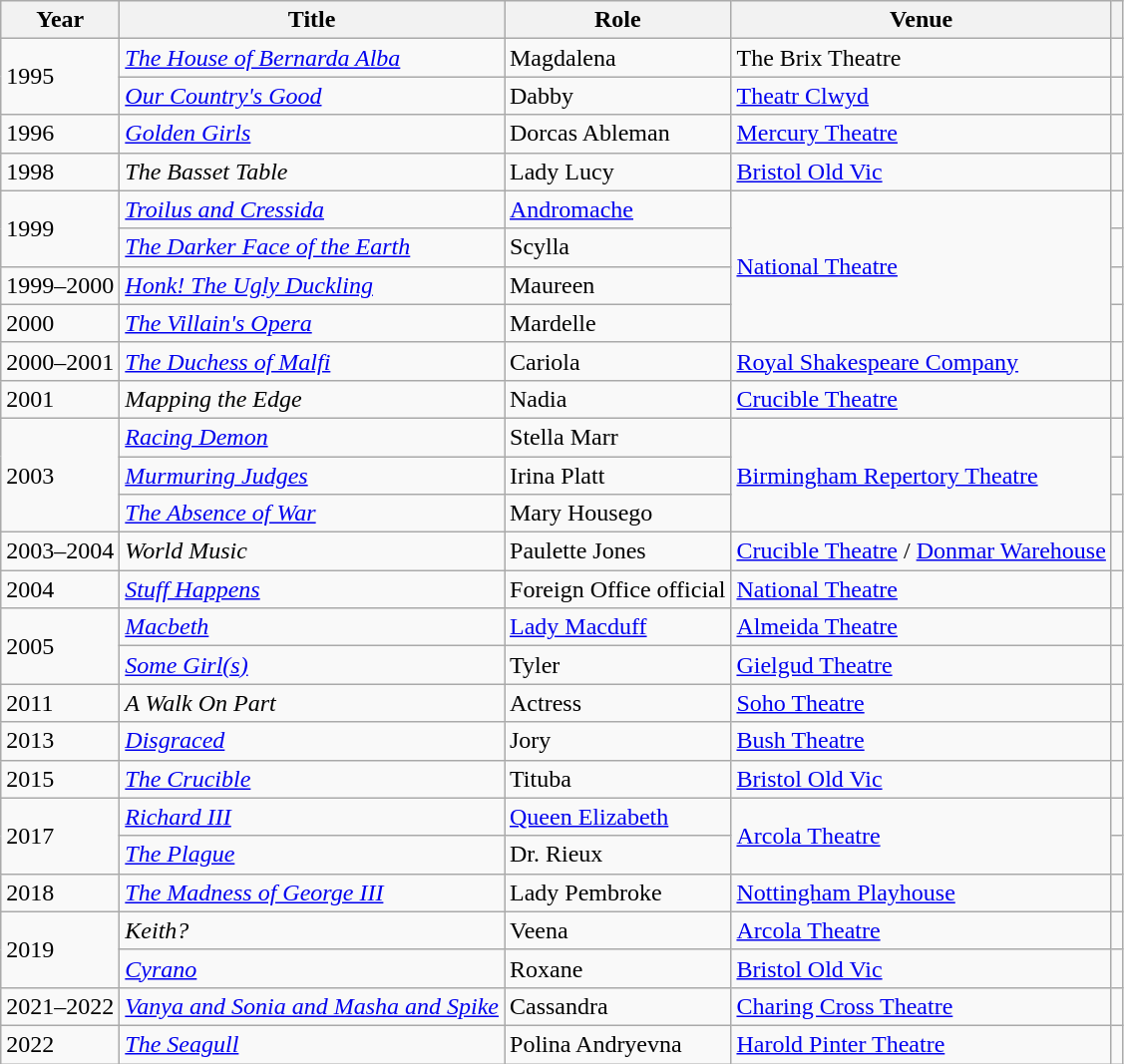<table class="wikitable sortable">
<tr>
<th>Year</th>
<th>Title</th>
<th>Role</th>
<th>Venue</th>
<th class="unsortable"></th>
</tr>
<tr>
<td rowspan="2">1995</td>
<td><em><a href='#'>The House of Bernarda Alba</a></em></td>
<td>Magdalena</td>
<td>The Brix Theatre</td>
<td style="text-align:center;"></td>
</tr>
<tr>
<td><em><a href='#'>Our Country's Good</a></em></td>
<td>Dabby</td>
<td><a href='#'>Theatr Clwyd</a></td>
<td style="text-align:center;"></td>
</tr>
<tr>
<td>1996</td>
<td><em><a href='#'>Golden Girls</a></em></td>
<td>Dorcas Ableman</td>
<td><a href='#'>Mercury Theatre</a></td>
<td style="text-align:center;"></td>
</tr>
<tr>
<td>1998</td>
<td><em>The Basset Table</em></td>
<td>Lady Lucy</td>
<td><a href='#'>Bristol Old Vic</a></td>
<td style="text-align:center;"></td>
</tr>
<tr>
<td rowspan="2">1999</td>
<td><em><a href='#'>Troilus and Cressida</a></em></td>
<td><a href='#'>Andromache</a></td>
<td rowspan="4"><a href='#'>National Theatre</a></td>
<td style="text-align: center;"></td>
</tr>
<tr>
<td><em><a href='#'>The Darker Face of the Earth</a></em></td>
<td>Scylla</td>
<td style="text-align:center;"></td>
</tr>
<tr>
<td>1999–2000</td>
<td><em><a href='#'>Honk! The Ugly Duckling</a></em></td>
<td>Maureen</td>
<td style="text-align:center;"></td>
</tr>
<tr>
<td>2000</td>
<td><em><a href='#'>The Villain's Opera</a></em></td>
<td>Mardelle</td>
<td style="text-align:center;"></td>
</tr>
<tr>
<td>2000–2001</td>
<td><em><a href='#'>The Duchess of Malfi</a></em></td>
<td>Cariola</td>
<td><a href='#'>Royal Shakespeare Company</a></td>
<td style="text-align: center;"></td>
</tr>
<tr>
<td>2001</td>
<td><em>Mapping the Edge</em></td>
<td>Nadia</td>
<td><a href='#'>Crucible Theatre</a></td>
<td style="text-align:center;"></td>
</tr>
<tr>
<td rowspan="3">2003</td>
<td><em><a href='#'>Racing Demon</a></em></td>
<td>Stella Marr</td>
<td rowspan="3"><a href='#'>Birmingham Repertory Theatre</a></td>
<td style="text-align:center;"></td>
</tr>
<tr>
<td><em><a href='#'>Murmuring Judges</a></em></td>
<td>Irina Platt</td>
<td style="text-align:center;"></td>
</tr>
<tr>
<td><em><a href='#'>The Absence of War</a></em></td>
<td>Mary Housego</td>
<td style="text-align:center;"></td>
</tr>
<tr>
<td>2003–2004</td>
<td><em>World Music</em></td>
<td>Paulette Jones</td>
<td><a href='#'>Crucible Theatre</a> / <a href='#'>Donmar Warehouse</a></td>
<td style="text-align:center;"></td>
</tr>
<tr>
<td>2004</td>
<td><em><a href='#'>Stuff Happens</a></em></td>
<td>Foreign Office official</td>
<td><a href='#'>National Theatre</a></td>
<td style="text-align:center;"></td>
</tr>
<tr>
<td rowspan="2">2005</td>
<td><em><a href='#'>Macbeth</a></em></td>
<td><a href='#'>Lady Macduff</a></td>
<td><a href='#'>Almeida Theatre</a></td>
<td style="text-align: center;"></td>
</tr>
<tr>
<td><em><a href='#'>Some Girl(s)</a></em></td>
<td>Tyler</td>
<td><a href='#'>Gielgud Theatre</a></td>
<td style="text-align: center;"></td>
</tr>
<tr>
<td>2011</td>
<td><em>A Walk On Part</em></td>
<td>Actress</td>
<td><a href='#'>Soho Theatre</a></td>
<td style="text-align:center;"></td>
</tr>
<tr>
<td>2013</td>
<td><em><a href='#'>Disgraced</a></em></td>
<td>Jory</td>
<td><a href='#'>Bush Theatre</a></td>
<td style="text-align:center;"></td>
</tr>
<tr>
<td>2015</td>
<td><em><a href='#'>The Crucible</a></em></td>
<td>Tituba</td>
<td><a href='#'>Bristol Old Vic</a></td>
<td style="text-align:center;"></td>
</tr>
<tr>
<td rowspan="2">2017</td>
<td><em><a href='#'>Richard III</a></em></td>
<td><a href='#'>Queen Elizabeth</a></td>
<td rowspan="2"><a href='#'>Arcola Theatre</a></td>
<td style="text-align: center;"></td>
</tr>
<tr>
<td><em><a href='#'>The Plague</a></em></td>
<td>Dr. Rieux</td>
<td style="text-align: center;"></td>
</tr>
<tr>
<td>2018</td>
<td><em><a href='#'>The Madness of George III</a></em></td>
<td>Lady Pembroke</td>
<td><a href='#'>Nottingham Playhouse</a></td>
<td style="text-align: center;"></td>
</tr>
<tr>
<td rowspan="2">2019</td>
<td><em>Keith?</em></td>
<td>Veena</td>
<td><a href='#'>Arcola Theatre</a></td>
<td style="text-align:center;"></td>
</tr>
<tr>
<td><em><a href='#'>Cyrano</a></em></td>
<td>Roxane</td>
<td><a href='#'>Bristol Old Vic</a></td>
<td style="text-align: center;"></td>
</tr>
<tr>
<td>2021–2022</td>
<td><em><a href='#'>Vanya and Sonia and Masha and Spike</a></em></td>
<td>Cassandra</td>
<td><a href='#'>Charing Cross Theatre</a></td>
<td style="text-align:center;"></td>
</tr>
<tr>
<td>2022</td>
<td><em><a href='#'>The Seagull</a></em></td>
<td>Polina Andryevna</td>
<td><a href='#'>Harold Pinter Theatre</a></td>
<td style="text-align: center;"></td>
</tr>
</table>
